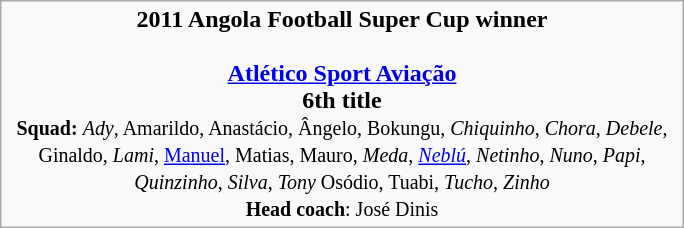<table class="wikitable" width=36% style="text-align:center; margin:auto">
<tr align=center>
<td><strong>2011 Angola Football Super Cup winner</strong><br><br><strong><a href='#'>Atlético Sport Aviação</a></strong><br><strong>6th title</strong><br><small><strong>Squad:</strong> <em>Ady</em>, Amarildo, Anastácio, Ângelo, Bokungu, <em>Chiquinho</em>, <em>Chora</em>, <em>Debele</em>, Ginaldo, <em>Lami</em>, <a href='#'>Manuel</a>, Matias, Mauro, <em>Meda</em>, <em><a href='#'>Neblú</a></em>, <em>Netinho</em>, <em>Nuno</em>, <em>Papi</em>, <em>Quinzinho</em>, <em>Silva</em>, <em>Tony</em> Osódio, Tuabi, <em>Tucho</em>, <em>Zinho</em> <br><strong>Head coach</strong>: José Dinis</small></td>
</tr>
</table>
